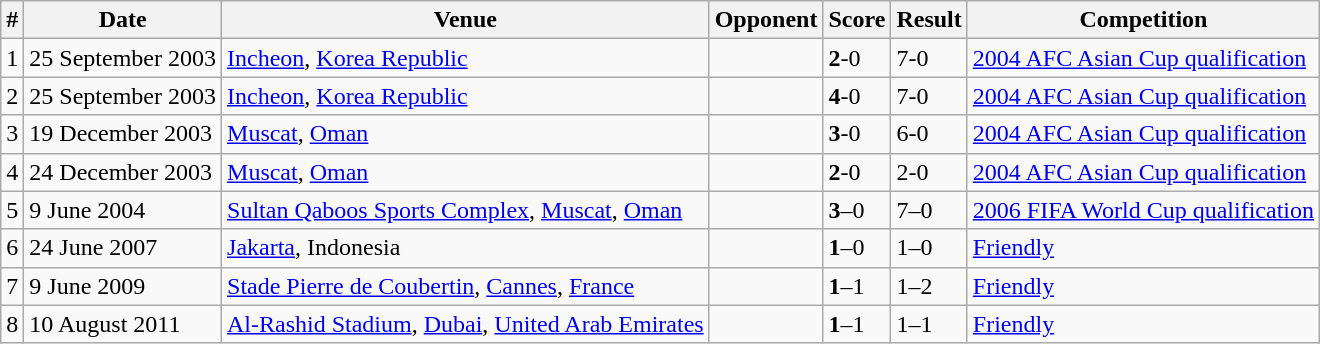<table class="wikitable">
<tr>
<th>#</th>
<th>Date</th>
<th>Venue</th>
<th>Opponent</th>
<th>Score</th>
<th>Result</th>
<th>Competition</th>
</tr>
<tr>
<td>1</td>
<td>25 September 2003</td>
<td><a href='#'>Incheon</a>, <a href='#'>Korea Republic</a></td>
<td></td>
<td><strong>2</strong>-0</td>
<td>7-0</td>
<td><a href='#'>2004 AFC Asian Cup qualification</a></td>
</tr>
<tr>
<td>2</td>
<td>25 September 2003</td>
<td><a href='#'>Incheon</a>, <a href='#'>Korea Republic</a></td>
<td></td>
<td><strong>4</strong>-0</td>
<td>7-0</td>
<td><a href='#'>2004 AFC Asian Cup qualification</a></td>
</tr>
<tr>
<td>3</td>
<td>19 December 2003</td>
<td><a href='#'>Muscat</a>, <a href='#'>Oman</a></td>
<td></td>
<td><strong>3</strong>-0</td>
<td>6-0</td>
<td><a href='#'>2004 AFC Asian Cup qualification</a></td>
</tr>
<tr>
<td>4</td>
<td>24 December 2003</td>
<td><a href='#'>Muscat</a>, <a href='#'>Oman</a></td>
<td></td>
<td><strong>2</strong>-0</td>
<td>2-0</td>
<td><a href='#'>2004 AFC Asian Cup qualification</a></td>
</tr>
<tr>
<td>5</td>
<td>9 June 2004</td>
<td><a href='#'>Sultan Qaboos Sports Complex</a>, <a href='#'>Muscat</a>, <a href='#'>Oman</a></td>
<td></td>
<td><strong>3</strong>–0</td>
<td>7–0</td>
<td><a href='#'>2006 FIFA World Cup qualification</a></td>
</tr>
<tr>
<td>6</td>
<td>24 June 2007</td>
<td><a href='#'>Jakarta</a>, Indonesia</td>
<td></td>
<td><strong>1</strong>–0</td>
<td>1–0</td>
<td><a href='#'>Friendly</a></td>
</tr>
<tr>
<td>7</td>
<td>9 June 2009</td>
<td><a href='#'>Stade Pierre de Coubertin</a>, <a href='#'>Cannes</a>, <a href='#'>France</a></td>
<td></td>
<td><strong>1</strong>–1</td>
<td>1–2</td>
<td><a href='#'>Friendly</a></td>
</tr>
<tr>
<td>8</td>
<td>10 August 2011</td>
<td><a href='#'>Al-Rashid Stadium</a>, <a href='#'>Dubai</a>, <a href='#'>United Arab Emirates</a></td>
<td></td>
<td><strong>1</strong>–1</td>
<td>1–1</td>
<td><a href='#'>Friendly</a></td>
</tr>
</table>
